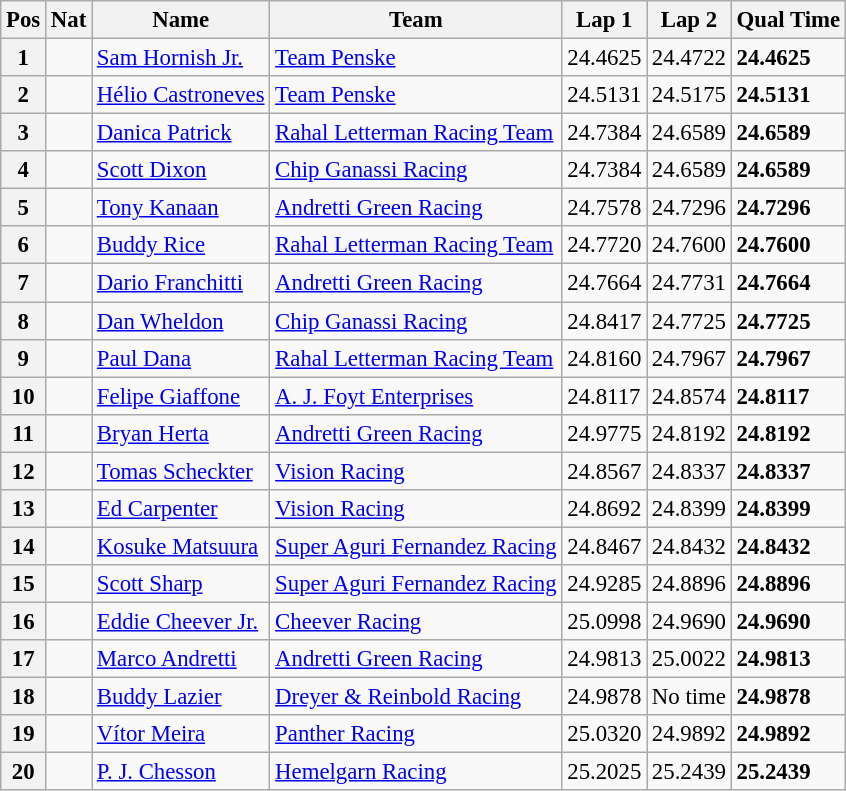<table class="wikitable" style="font-size: 95%;">
<tr>
<th>Pos</th>
<th>Nat</th>
<th>Name</th>
<th>Team</th>
<th>Lap 1</th>
<th>Lap 2</th>
<th>Qual Time</th>
</tr>
<tr>
<th>1</th>
<td></td>
<td><a href='#'>Sam Hornish Jr.</a></td>
<td><a href='#'>Team Penske</a></td>
<td>24.4625</td>
<td>24.4722</td>
<td><strong>24.4625</strong></td>
</tr>
<tr>
<th>2</th>
<td></td>
<td><a href='#'>Hélio Castroneves</a></td>
<td><a href='#'>Team Penske</a></td>
<td>24.5131</td>
<td>24.5175</td>
<td><strong>24.5131</strong></td>
</tr>
<tr>
<th>3</th>
<td></td>
<td><a href='#'>Danica Patrick</a></td>
<td><a href='#'>Rahal Letterman Racing Team</a></td>
<td>24.7384</td>
<td>24.6589</td>
<td><strong>24.6589</strong></td>
</tr>
<tr>
<th>4</th>
<td></td>
<td><a href='#'>Scott Dixon</a></td>
<td><a href='#'>Chip Ganassi Racing</a></td>
<td>24.7384</td>
<td>24.6589</td>
<td><strong>24.6589</strong></td>
</tr>
<tr>
<th>5</th>
<td></td>
<td><a href='#'>Tony Kanaan</a></td>
<td><a href='#'>Andretti Green Racing</a></td>
<td>24.7578</td>
<td>24.7296</td>
<td><strong>24.7296</strong></td>
</tr>
<tr>
<th>6</th>
<td></td>
<td><a href='#'>Buddy Rice</a></td>
<td><a href='#'>Rahal Letterman Racing Team</a></td>
<td>24.7720</td>
<td>24.7600</td>
<td><strong>24.7600</strong></td>
</tr>
<tr>
<th>7</th>
<td></td>
<td><a href='#'>Dario Franchitti</a></td>
<td><a href='#'>Andretti Green Racing</a></td>
<td>24.7664</td>
<td>24.7731</td>
<td><strong>24.7664</strong></td>
</tr>
<tr>
<th>8</th>
<td></td>
<td><a href='#'>Dan Wheldon</a></td>
<td><a href='#'>Chip Ganassi Racing</a></td>
<td>24.8417</td>
<td>24.7725</td>
<td><strong>24.7725</strong></td>
</tr>
<tr>
<th>9</th>
<td></td>
<td><a href='#'>Paul Dana</a></td>
<td><a href='#'>Rahal Letterman Racing Team</a></td>
<td>24.8160</td>
<td>24.7967</td>
<td><strong>24.7967</strong></td>
</tr>
<tr>
<th>10</th>
<td></td>
<td><a href='#'>Felipe Giaffone</a></td>
<td><a href='#'>A. J. Foyt Enterprises</a></td>
<td>24.8117</td>
<td>24.8574</td>
<td><strong>24.8117</strong></td>
</tr>
<tr>
<th>11</th>
<td></td>
<td><a href='#'>Bryan Herta</a></td>
<td><a href='#'>Andretti Green Racing</a></td>
<td>24.9775</td>
<td>24.8192</td>
<td><strong>24.8192</strong></td>
</tr>
<tr>
<th>12</th>
<td></td>
<td><a href='#'>Tomas Scheckter</a></td>
<td><a href='#'>Vision Racing</a></td>
<td>24.8567</td>
<td>24.8337</td>
<td><strong>24.8337</strong></td>
</tr>
<tr>
<th>13</th>
<td></td>
<td><a href='#'>Ed Carpenter</a></td>
<td><a href='#'>Vision Racing</a></td>
<td>24.8692</td>
<td>24.8399</td>
<td><strong>24.8399</strong></td>
</tr>
<tr>
<th>14</th>
<td></td>
<td><a href='#'>Kosuke Matsuura</a></td>
<td><a href='#'>Super Aguri Fernandez Racing</a></td>
<td>24.8467</td>
<td>24.8432</td>
<td><strong>24.8432</strong></td>
</tr>
<tr>
<th>15</th>
<td></td>
<td><a href='#'>Scott Sharp</a></td>
<td><a href='#'>Super Aguri Fernandez Racing</a></td>
<td>24.9285</td>
<td>24.8896</td>
<td><strong>24.8896</strong></td>
</tr>
<tr>
<th>16</th>
<td></td>
<td><a href='#'>Eddie Cheever Jr.</a></td>
<td><a href='#'>Cheever Racing</a></td>
<td>25.0998</td>
<td>24.9690</td>
<td><strong>24.9690</strong></td>
</tr>
<tr>
<th>17</th>
<td></td>
<td><a href='#'>Marco Andretti</a></td>
<td><a href='#'>Andretti Green Racing</a></td>
<td>24.9813</td>
<td>25.0022</td>
<td><strong>24.9813</strong></td>
</tr>
<tr>
<th>18</th>
<td></td>
<td><a href='#'>Buddy Lazier</a></td>
<td><a href='#'>Dreyer & Reinbold Racing</a></td>
<td>24.9878</td>
<td>No time</td>
<td><strong>24.9878</strong></td>
</tr>
<tr>
<th>19</th>
<td></td>
<td><a href='#'>Vítor Meira</a></td>
<td><a href='#'>Panther Racing</a></td>
<td>25.0320</td>
<td>24.9892</td>
<td><strong>24.9892</strong></td>
</tr>
<tr>
<th>20</th>
<td></td>
<td><a href='#'>P. J. Chesson</a></td>
<td><a href='#'>Hemelgarn Racing</a></td>
<td>25.2025</td>
<td>25.2439</td>
<td><strong>25.2439</strong></td>
</tr>
</table>
